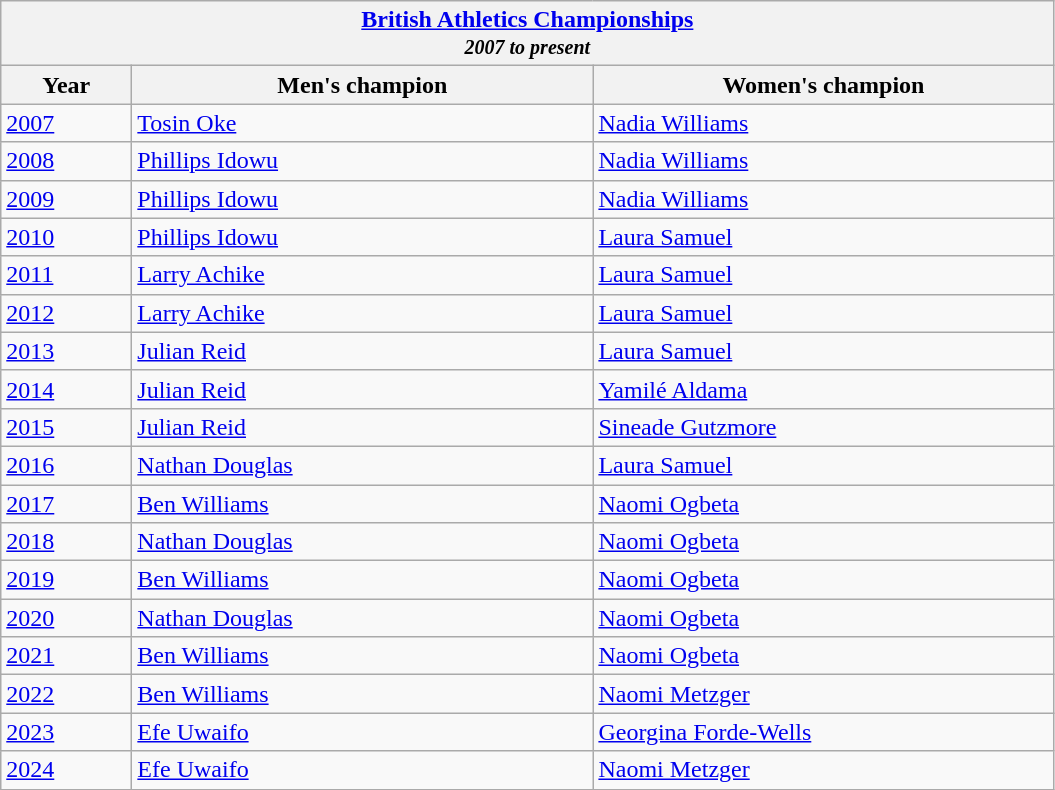<table class="wikitable">
<tr>
<th colspan="3"><a href='#'>British Athletics Championships</a><br><em><small>2007 to present</small></em></th>
</tr>
<tr>
<th width=80>Year</th>
<th width=300>Men's champion</th>
<th width=300>Women's champion</th>
</tr>
<tr>
<td><a href='#'>2007</a></td>
<td><a href='#'>Tosin Oke</a></td>
<td><a href='#'>Nadia Williams</a></td>
</tr>
<tr>
<td><a href='#'>2008</a></td>
<td><a href='#'>Phillips Idowu</a></td>
<td><a href='#'>Nadia Williams</a></td>
</tr>
<tr>
<td><a href='#'>2009</a></td>
<td><a href='#'>Phillips Idowu</a></td>
<td><a href='#'>Nadia Williams</a></td>
</tr>
<tr>
<td><a href='#'>2010</a></td>
<td><a href='#'>Phillips Idowu</a></td>
<td><a href='#'>Laura Samuel</a></td>
</tr>
<tr>
<td><a href='#'>2011</a></td>
<td><a href='#'>Larry Achike</a></td>
<td><a href='#'>Laura Samuel</a></td>
</tr>
<tr>
<td><a href='#'>2012</a></td>
<td><a href='#'>Larry Achike</a></td>
<td><a href='#'>Laura Samuel</a></td>
</tr>
<tr>
<td><a href='#'>2013</a></td>
<td><a href='#'>Julian Reid</a></td>
<td><a href='#'>Laura Samuel</a></td>
</tr>
<tr>
<td><a href='#'>2014</a></td>
<td><a href='#'>Julian Reid</a></td>
<td><a href='#'>Yamilé Aldama</a></td>
</tr>
<tr>
<td><a href='#'>2015</a></td>
<td><a href='#'>Julian Reid</a></td>
<td><a href='#'>Sineade Gutzmore</a></td>
</tr>
<tr>
<td><a href='#'>2016</a></td>
<td><a href='#'>Nathan Douglas</a></td>
<td><a href='#'>Laura Samuel</a></td>
</tr>
<tr>
<td><a href='#'>2017</a></td>
<td><a href='#'>Ben Williams</a></td>
<td><a href='#'>Naomi Ogbeta</a></td>
</tr>
<tr>
<td><a href='#'>2018</a></td>
<td><a href='#'>Nathan Douglas</a></td>
<td><a href='#'>Naomi Ogbeta</a></td>
</tr>
<tr>
<td><a href='#'>2019</a></td>
<td><a href='#'>Ben Williams</a></td>
<td><a href='#'>Naomi Ogbeta</a></td>
</tr>
<tr>
<td><a href='#'>2020</a></td>
<td><a href='#'>Nathan Douglas</a></td>
<td><a href='#'>Naomi Ogbeta</a></td>
</tr>
<tr>
<td><a href='#'>2021</a></td>
<td><a href='#'>Ben Williams</a></td>
<td><a href='#'>Naomi Ogbeta</a></td>
</tr>
<tr>
<td><a href='#'>2022</a></td>
<td><a href='#'>Ben Williams</a></td>
<td><a href='#'>Naomi Metzger</a></td>
</tr>
<tr>
<td><a href='#'>2023</a></td>
<td><a href='#'>Efe Uwaifo</a></td>
<td><a href='#'>Georgina Forde-Wells</a></td>
</tr>
<tr>
<td><a href='#'>2024</a></td>
<td><a href='#'>Efe Uwaifo</a></td>
<td><a href='#'>Naomi Metzger</a></td>
</tr>
</table>
